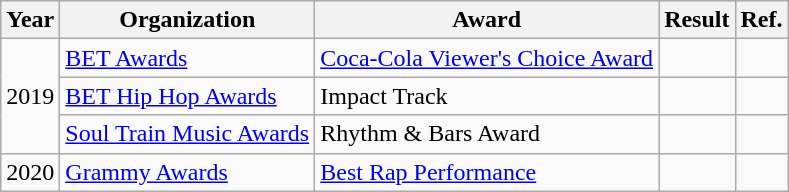<table class="wikitable" border="1">
<tr>
<th>Year</th>
<th>Organization</th>
<th>Award</th>
<th>Result</th>
<th>Ref.</th>
</tr>
<tr>
<td rowspan="3">2019</td>
<td><a href='#'>BET Awards</a></td>
<td><a href='#'>Coca-Cola Viewer's Choice Award</a></td>
<td></td>
<td></td>
</tr>
<tr>
<td><a href='#'>BET Hip Hop Awards</a></td>
<td>Impact Track</td>
<td></td>
<td></td>
</tr>
<tr>
<td><a href='#'>Soul Train Music Awards</a></td>
<td>Rhythm & Bars Award</td>
<td></td>
<td></td>
</tr>
<tr>
<td>2020</td>
<td><a href='#'>Grammy Awards</a></td>
<td><a href='#'>Best Rap Performance</a></td>
<td></td>
<td></td>
</tr>
</table>
